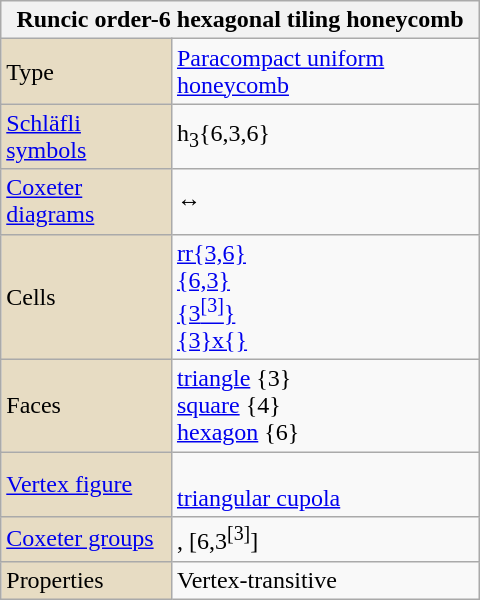<table class="wikitable" align="right" style="margin-left:10px" width="320">
<tr>
<th bgcolor=#e7dcc3 colspan=2>Runcic order-6 hexagonal tiling honeycomb</th>
</tr>
<tr>
<td bgcolor=#e7dcc3>Type</td>
<td><a href='#'>Paracompact uniform honeycomb</a></td>
</tr>
<tr>
<td bgcolor=#e7dcc3><a href='#'>Schläfli symbols</a></td>
<td>h<sub>3</sub>{6,3,6}</td>
</tr>
<tr>
<td bgcolor=#e7dcc3><a href='#'>Coxeter diagrams</a></td>
<td> ↔ </td>
</tr>
<tr>
<td bgcolor=#e7dcc3>Cells</td>
<td><a href='#'>rr{3,6}</a> <br><a href='#'>{6,3}</a> <br><a href='#'>{3<sup>[3]</sup>}</a> <br><a href='#'>{3}x{}</a> </td>
</tr>
<tr>
<td bgcolor=#e7dcc3>Faces</td>
<td><a href='#'>triangle</a> {3}<br><a href='#'>square</a> {4}<br><a href='#'>hexagon</a> {6}</td>
</tr>
<tr>
<td bgcolor=#e7dcc3><a href='#'>Vertex figure</a></td>
<td><br><a href='#'>triangular cupola</a></td>
</tr>
<tr>
<td bgcolor=#e7dcc3><a href='#'>Coxeter groups</a></td>
<td>, [6,3<sup>[3]</sup>]</td>
</tr>
<tr>
<td bgcolor=#e7dcc3>Properties</td>
<td>Vertex-transitive</td>
</tr>
</table>
